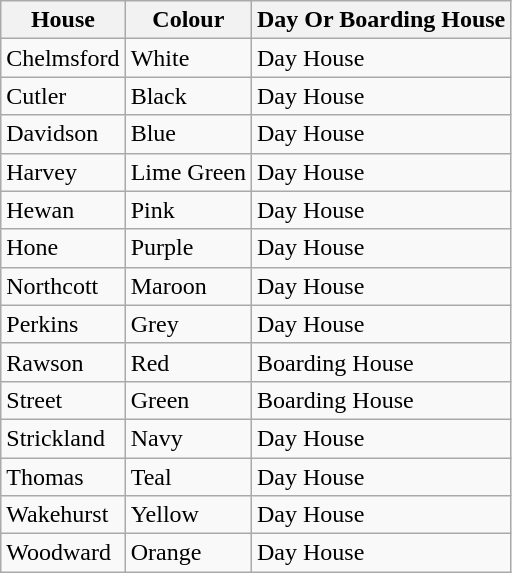<table class="wikitable">
<tr>
<th>House</th>
<th>Colour</th>
<th>Day Or Boarding House</th>
</tr>
<tr>
<td>Chelmsford</td>
<td>White</td>
<td>Day House</td>
</tr>
<tr>
<td>Cutler</td>
<td>Black</td>
<td>Day House</td>
</tr>
<tr>
<td>Davidson</td>
<td>Blue</td>
<td>Day House</td>
</tr>
<tr>
<td>Harvey</td>
<td>Lime Green</td>
<td>Day House</td>
</tr>
<tr>
<td>Hewan</td>
<td>Pink</td>
<td>Day House</td>
</tr>
<tr>
<td>Hone</td>
<td>Purple</td>
<td>Day House</td>
</tr>
<tr>
<td>Northcott</td>
<td>Maroon</td>
<td>Day House</td>
</tr>
<tr>
<td>Perkins</td>
<td>Grey</td>
<td>Day House</td>
</tr>
<tr>
<td>Rawson</td>
<td>Red</td>
<td>Boarding House</td>
</tr>
<tr>
<td>Street</td>
<td>Green</td>
<td>Boarding House</td>
</tr>
<tr>
<td>Strickland</td>
<td>Navy</td>
<td>Day House</td>
</tr>
<tr>
<td>Thomas</td>
<td>Teal</td>
<td>Day House</td>
</tr>
<tr>
<td>Wakehurst</td>
<td>Yellow</td>
<td>Day House</td>
</tr>
<tr>
<td>Woodward</td>
<td>Orange</td>
<td>Day House</td>
</tr>
</table>
